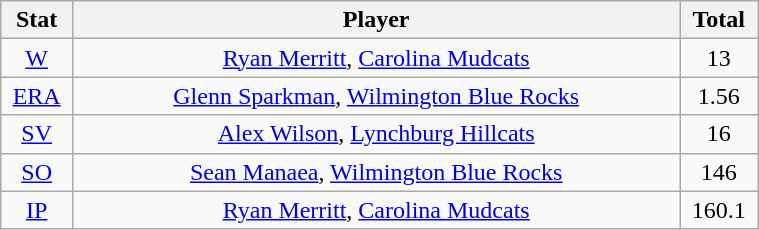<table class="wikitable" width="40%" style="text-align:center;">
<tr>
<th width="5%">Stat</th>
<th width="60%">Player</th>
<th width="5%">Total</th>
</tr>
<tr>
<td><a href='#'>W</a></td>
<td><a href='#'>Ryan Merritt</a>, <a href='#'>Carolina Mudcats</a></td>
<td>13</td>
</tr>
<tr>
<td><a href='#'>ERA</a></td>
<td><a href='#'>Glenn Sparkman</a>, <a href='#'>Wilmington Blue Rocks</a></td>
<td>1.56</td>
</tr>
<tr>
<td><a href='#'>SV</a></td>
<td><a href='#'>Alex Wilson</a>, <a href='#'>Lynchburg Hillcats</a></td>
<td>16</td>
</tr>
<tr>
<td><a href='#'>SO</a></td>
<td><a href='#'>Sean Manaea</a>, <a href='#'>Wilmington Blue Rocks</a></td>
<td>146</td>
</tr>
<tr>
<td><a href='#'>IP</a></td>
<td><a href='#'>Ryan Merritt</a>, <a href='#'>Carolina Mudcats</a></td>
<td>160.1</td>
</tr>
</table>
